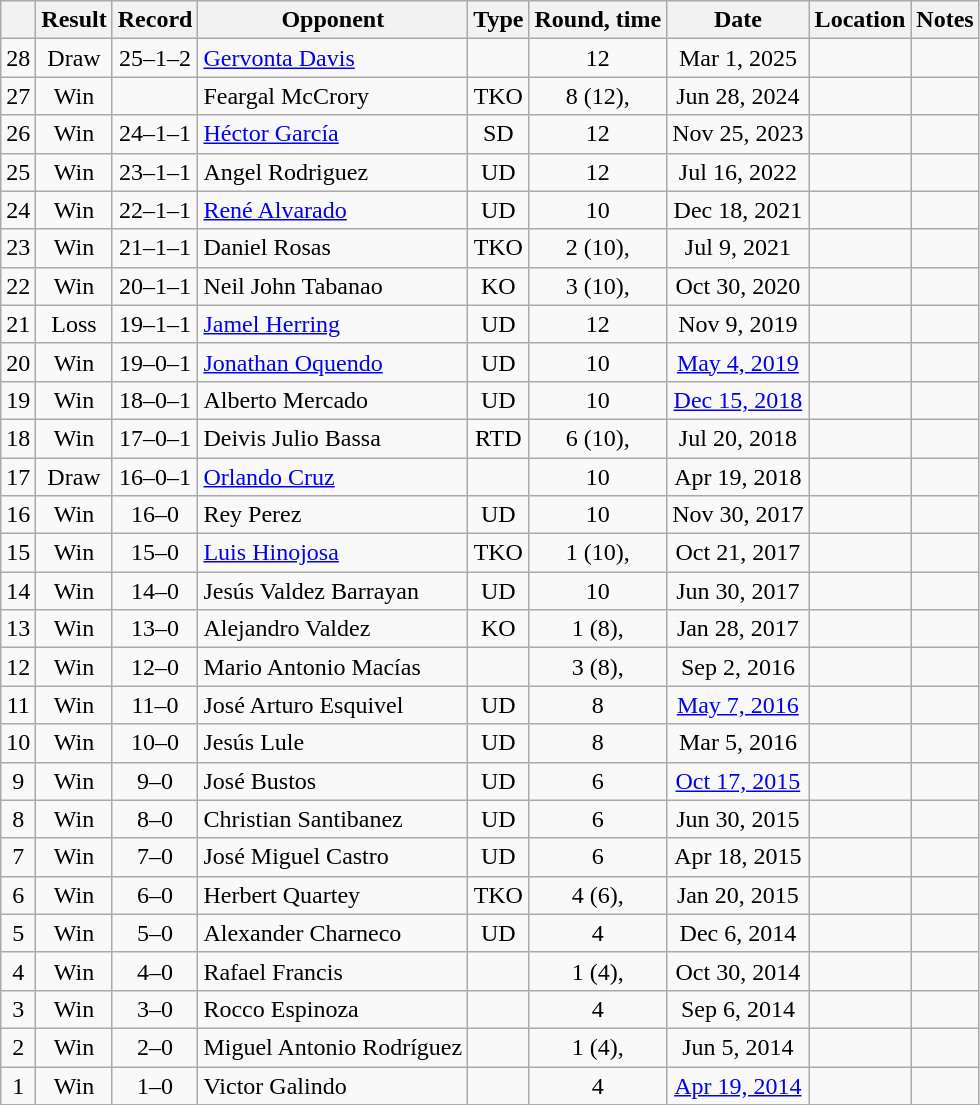<table class=wikitable style=text-align:center>
<tr>
<th></th>
<th>Result</th>
<th>Record</th>
<th>Opponent</th>
<th>Type</th>
<th>Round, time</th>
<th>Date</th>
<th>Location</th>
<th>Notes</th>
</tr>
<tr>
<td>28</td>
<td>Draw</td>
<td>25–1–2</td>
<td align=left><a href='#'>Gervonta Davis</a></td>
<td></td>
<td>12</td>
<td>Mar 1, 2025</td>
<td align=left></td>
<td align=left></td>
</tr>
<tr>
<td>27</td>
<td>Win</td>
<td></td>
<td align=left>Feargal McCrory</td>
<td>TKO</td>
<td>8 (12), </td>
<td>Jun 28, 2024</td>
<td align=left></td>
<td align=left></td>
</tr>
<tr>
<td>26</td>
<td>Win</td>
<td>24–1–1</td>
<td align=left><a href='#'>Héctor García</a></td>
<td>SD</td>
<td>12</td>
<td>Nov 25, 2023</td>
<td align=left></td>
<td align=left></td>
</tr>
<tr>
<td>25</td>
<td>Win</td>
<td>23–1–1</td>
<td align=left>Angel Rodriguez</td>
<td>UD</td>
<td>12</td>
<td>Jul 16, 2022</td>
<td align=left></td>
<td align=left></td>
</tr>
<tr>
<td>24</td>
<td>Win</td>
<td>22–1–1</td>
<td align=left><a href='#'>René Alvarado</a></td>
<td>UD</td>
<td>10</td>
<td>Dec 18, 2021</td>
<td align=left></td>
<td align=left></td>
</tr>
<tr>
<td>23</td>
<td>Win</td>
<td>21–1–1</td>
<td align=left>Daniel Rosas</td>
<td>TKO</td>
<td>2 (10), </td>
<td>Jul 9, 2021</td>
<td align=left></td>
<td align=left></td>
</tr>
<tr>
<td>22</td>
<td>Win</td>
<td>20–1–1</td>
<td align=left>Neil John Tabanao</td>
<td>KO</td>
<td>3 (10), </td>
<td>Oct 30, 2020</td>
<td align=left></td>
<td align=left></td>
</tr>
<tr>
<td>21</td>
<td>Loss</td>
<td>19–1–1</td>
<td align=left><a href='#'>Jamel Herring</a></td>
<td>UD</td>
<td>12</td>
<td>Nov 9, 2019</td>
<td align=left></td>
<td align=left></td>
</tr>
<tr>
<td>20</td>
<td>Win</td>
<td>19–0–1</td>
<td align=left><a href='#'>Jonathan Oquendo</a></td>
<td>UD</td>
<td>10</td>
<td><a href='#'>May 4, 2019</a></td>
<td align=left></td>
<td align=left></td>
</tr>
<tr>
<td>19</td>
<td>Win</td>
<td>18–0–1</td>
<td align=left>Alberto Mercado</td>
<td>UD</td>
<td>10</td>
<td><a href='#'>Dec 15, 2018</a></td>
<td align=left></td>
<td align=left></td>
</tr>
<tr>
<td>18</td>
<td>Win</td>
<td>17–0–1</td>
<td align=left>Deivis Julio Bassa</td>
<td>RTD</td>
<td>6 (10), </td>
<td>Jul 20, 2018</td>
<td align=left></td>
<td align=left></td>
</tr>
<tr>
<td>17</td>
<td>Draw</td>
<td>16–0–1</td>
<td align=left><a href='#'>Orlando Cruz</a></td>
<td></td>
<td>10</td>
<td>Apr 19, 2018</td>
<td align=left></td>
<td align=left></td>
</tr>
<tr>
<td>16</td>
<td>Win</td>
<td>16–0</td>
<td align=left>Rey Perez</td>
<td>UD</td>
<td>10</td>
<td>Nov 30, 2017</td>
<td align=left></td>
<td align=left></td>
</tr>
<tr>
<td>15</td>
<td>Win</td>
<td>15–0</td>
<td align=left><a href='#'>Luis Hinojosa</a></td>
<td>TKO</td>
<td>1 (10), </td>
<td>Oct 21, 2017</td>
<td align=left></td>
<td align=left></td>
</tr>
<tr>
<td>14</td>
<td>Win</td>
<td>14–0</td>
<td align=left>Jesús Valdez Barrayan</td>
<td>UD</td>
<td>10</td>
<td>Jun 30, 2017</td>
<td align=left></td>
<td align=left></td>
</tr>
<tr>
<td>13</td>
<td>Win</td>
<td>13–0</td>
<td align=left>Alejandro Valdez</td>
<td>KO</td>
<td>1 (8), </td>
<td>Jan 28, 2017</td>
<td align=left></td>
<td align=left></td>
</tr>
<tr>
<td>12</td>
<td>Win</td>
<td>12–0</td>
<td align=left>Mario Antonio Macías</td>
<td></td>
<td>3 (8), </td>
<td>Sep 2, 2016</td>
<td align=left></td>
<td align=left></td>
</tr>
<tr>
<td>11</td>
<td>Win</td>
<td>11–0</td>
<td align=left>José Arturo Esquivel</td>
<td>UD</td>
<td>8</td>
<td><a href='#'>May 7, 2016</a></td>
<td align=left></td>
<td align=left></td>
</tr>
<tr>
<td>10</td>
<td>Win</td>
<td>10–0</td>
<td align=left>Jesús Lule</td>
<td>UD</td>
<td>8</td>
<td>Mar 5, 2016</td>
<td align=left></td>
<td align=left></td>
</tr>
<tr>
<td>9</td>
<td>Win</td>
<td>9–0</td>
<td align=left>José Bustos</td>
<td>UD</td>
<td>6</td>
<td><a href='#'>Oct 17, 2015</a></td>
<td align=left></td>
<td align=left></td>
</tr>
<tr>
<td>8</td>
<td>Win</td>
<td>8–0</td>
<td align=left>Christian Santibanez</td>
<td>UD</td>
<td>6</td>
<td>Jun 30, 2015</td>
<td align=left></td>
<td align=left></td>
</tr>
<tr>
<td>7</td>
<td>Win</td>
<td>7–0</td>
<td align=left>José Miguel Castro</td>
<td>UD</td>
<td>6</td>
<td>Apr 18, 2015</td>
<td align=left></td>
<td align=left></td>
</tr>
<tr>
<td>6</td>
<td>Win</td>
<td>6–0</td>
<td align=left>Herbert Quartey</td>
<td>TKO</td>
<td>4 (6), </td>
<td>Jan 20, 2015</td>
<td align=left></td>
<td align=left></td>
</tr>
<tr>
<td>5</td>
<td>Win</td>
<td>5–0</td>
<td align=left>Alexander Charneco</td>
<td>UD</td>
<td>4</td>
<td>Dec 6, 2014</td>
<td align=left></td>
<td align=left></td>
</tr>
<tr>
<td>4</td>
<td>Win</td>
<td>4–0</td>
<td align=left>Rafael Francis</td>
<td></td>
<td>1 (4), </td>
<td>Oct 30, 2014</td>
<td align=left></td>
<td align=left></td>
</tr>
<tr>
<td>3</td>
<td>Win</td>
<td>3–0</td>
<td align=left>Rocco Espinoza</td>
<td></td>
<td>4</td>
<td>Sep 6, 2014</td>
<td align=left></td>
<td align=left></td>
</tr>
<tr>
<td>2</td>
<td>Win</td>
<td>2–0</td>
<td align=left>Miguel Antonio Rodríguez</td>
<td></td>
<td>1 (4), </td>
<td>Jun 5, 2014</td>
<td align=left></td>
<td align=left></td>
</tr>
<tr>
<td>1</td>
<td>Win</td>
<td>1–0</td>
<td align=left>Victor Galindo</td>
<td></td>
<td>4</td>
<td><a href='#'>Apr 19, 2014</a></td>
<td align=left></td>
<td align=left></td>
</tr>
</table>
